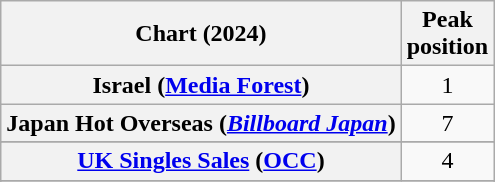<table class="wikitable sortable plainrowheaders" style="text-align:center">
<tr>
<th scope="col">Chart (2024)</th>
<th scope="col">Peak<br>position</th>
</tr>
<tr>
<th scope="row">Israel (<a href='#'>Media Forest</a>)</th>
<td>1</td>
</tr>
<tr>
<th scope="row">Japan Hot Overseas (<em><a href='#'>Billboard Japan</a></em>)</th>
<td>7</td>
</tr>
<tr>
</tr>
<tr>
<th scope="row"><a href='#'>UK Singles Sales</a> (<a href='#'>OCC</a>)</th>
<td>4</td>
</tr>
<tr>
</tr>
<tr>
</tr>
<tr>
</tr>
</table>
